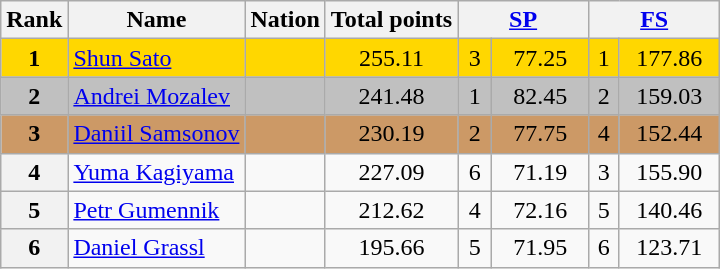<table class="wikitable sortable">
<tr>
<th>Rank</th>
<th>Name</th>
<th>Nation</th>
<th>Total points</th>
<th width="80" colspan="2"><a href='#'>SP</a></th>
<th width="80" colspan="2"><a href='#'>FS</a></th>
</tr>
<tr bgcolor="gold">
<td align="center"><strong>1</strong></td>
<td><a href='#'>Shun Sato</a></td>
<td></td>
<td align="center">255.11</td>
<td align="center">3</td>
<td align="center">77.25</td>
<td align="center">1</td>
<td align="center">177.86</td>
</tr>
<tr bgcolor="silver">
<td align="center"><strong>2</strong></td>
<td><a href='#'>Andrei Mozalev</a></td>
<td></td>
<td align="center">241.48</td>
<td align="center">1</td>
<td align="center">82.45</td>
<td align="center">2</td>
<td align="center">159.03</td>
</tr>
<tr bgcolor="#cc9966">
<td align="center"><strong>3</strong></td>
<td><a href='#'>Daniil Samsonov</a></td>
<td></td>
<td align="center">230.19</td>
<td align="center">2</td>
<td align="center">77.75</td>
<td align="center">4</td>
<td align="center">152.44</td>
</tr>
<tr>
<th>4</th>
<td><a href='#'>Yuma Kagiyama</a></td>
<td></td>
<td align="center">227.09</td>
<td align="center">6</td>
<td align="center">71.19</td>
<td align="center">3</td>
<td align="center">155.90</td>
</tr>
<tr>
<th>5</th>
<td><a href='#'>Petr Gumennik</a></td>
<td></td>
<td align="center">212.62</td>
<td align="center">4</td>
<td align="center">72.16</td>
<td align="center">5</td>
<td align="center">140.46</td>
</tr>
<tr>
<th>6</th>
<td><a href='#'>Daniel Grassl</a></td>
<td></td>
<td align="center">195.66</td>
<td align="center">5</td>
<td align="center">71.95</td>
<td align="center">6</td>
<td align="center">123.71</td>
</tr>
</table>
